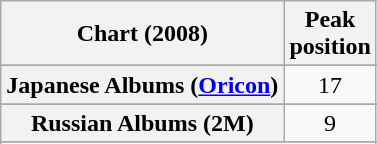<table class="wikitable sortable plainrowheaders" style="text-align:center">
<tr>
<th scope="col">Chart (2008)</th>
<th scope="col">Peak<br>position</th>
</tr>
<tr>
</tr>
<tr>
</tr>
<tr>
</tr>
<tr>
</tr>
<tr>
</tr>
<tr>
</tr>
<tr>
</tr>
<tr>
</tr>
<tr>
</tr>
<tr>
</tr>
<tr>
</tr>
<tr>
<th scope="row">Japanese Albums (<a href='#'>Oricon</a>)</th>
<td>17</td>
</tr>
<tr>
</tr>
<tr>
<th scope="row">Russian Albums (2M)</th>
<td>9</td>
</tr>
<tr>
</tr>
<tr>
</tr>
<tr>
</tr>
<tr>
</tr>
<tr>
</tr>
<tr>
</tr>
<tr>
</tr>
<tr>
</tr>
<tr>
</tr>
</table>
